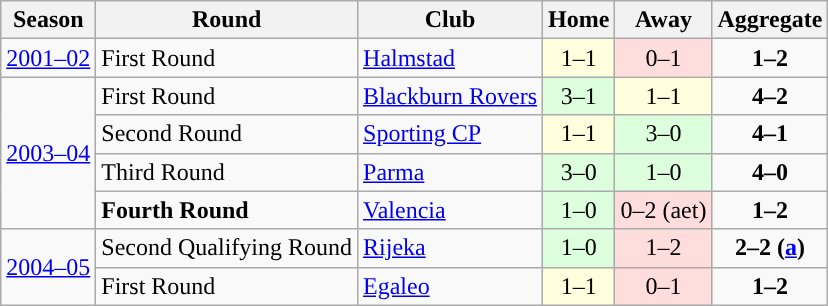<table class="wikitable">
<tr>
<th>Season</th>
<th>Round</th>
<th>Club</th>
<th>Home</th>
<th>Away</th>
<th>Aggregate</th>
</tr>
<tr>
<td><a href='#'>2001–02</a></td>
<td>First Round</td>
<td> <a href='#'>Halmstad</a></td>
<td style="text-align:center; background:#ffd;">1–1</td>
<td style="text-align:center; background:#fdd;">0–1</td>
<td style="text-align:center;"><strong>1–2</strong></td>
</tr>
<tr>
<td rowspan="4"><a href='#'>2003–04</a></td>
<td>First Round</td>
<td> <a href='#'>Blackburn Rovers</a></td>
<td style="text-align:center; background:#dfd;">3–1</td>
<td style="text-align:center; background:#ffd;">1–1</td>
<td style="text-align:center;"><strong>4–2</strong></td>
</tr>
<tr>
<td>Second Round</td>
<td> <a href='#'>Sporting CP</a></td>
<td style="text-align:center; background:#ffd;">1–1</td>
<td style="text-align:center; background:#dfd;">3–0</td>
<td style="text-align:center;"><strong>4–1</strong></td>
</tr>
<tr>
<td>Third Round</td>
<td> <a href='#'>Parma</a></td>
<td style="text-align:center; background:#dfd;">3–0</td>
<td style="text-align:center; background:#dfd;">1–0</td>
<td style="text-align:center;"><strong>4–0</strong></td>
</tr>
<tr>
<td><strong>Fourth Round</strong></td>
<td> <a href='#'>Valencia</a></td>
<td style="text-align:center; background:#dfd;">1–0</td>
<td style="text-align:center; background:#fdd;">0–2 (aet)</td>
<td style="text-align:center;"><strong>1–2</strong></td>
</tr>
<tr>
<td rowspan="2"><a href='#'>2004–05</a></td>
<td>Second Qualifying Round</td>
<td> <a href='#'>Rijeka</a></td>
<td style="text-align:center; background:#dfd;">1–0</td>
<td style="text-align:center; background:#fdd;">1–2</td>
<td style="text-align:center;"><strong>2–2 (<a href='#'>a</a>)</strong></td>
</tr>
<tr>
<td>First Round</td>
<td> <a href='#'>Egaleo</a></td>
<td style="text-align:center; background:#ffd;">1–1</td>
<td style="text-align:center; background:#fdd;">0–1</td>
<td style="text-align:center;"><strong>1–2</strong></td>
</tr>
</table>
